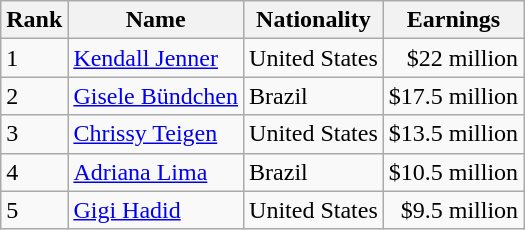<table class="wikitable sortable" border="0">
<tr>
<th scope="col">Rank</th>
<th scope="col">Name</th>
<th scope="col">Nationality</th>
<th scope="col">Earnings</th>
</tr>
<tr>
<td>1</td>
<td><a href='#'>Kendall Jenner</a></td>
<td>United States</td>
<td align="right">$22 million</td>
</tr>
<tr>
<td>2</td>
<td><a href='#'>Gisele Bündchen</a></td>
<td>Brazil</td>
<td align="right">$17.5 million</td>
</tr>
<tr>
<td>3</td>
<td><a href='#'>Chrissy Teigen</a></td>
<td>United States</td>
<td align="right">$13.5 million</td>
</tr>
<tr>
<td>4</td>
<td><a href='#'>Adriana Lima</a></td>
<td>Brazil</td>
<td align="right">$10.5 million</td>
</tr>
<tr>
<td>5</td>
<td><a href='#'>Gigi Hadid</a></td>
<td>United States</td>
<td align="right">$9.5 million</td>
</tr>
</table>
